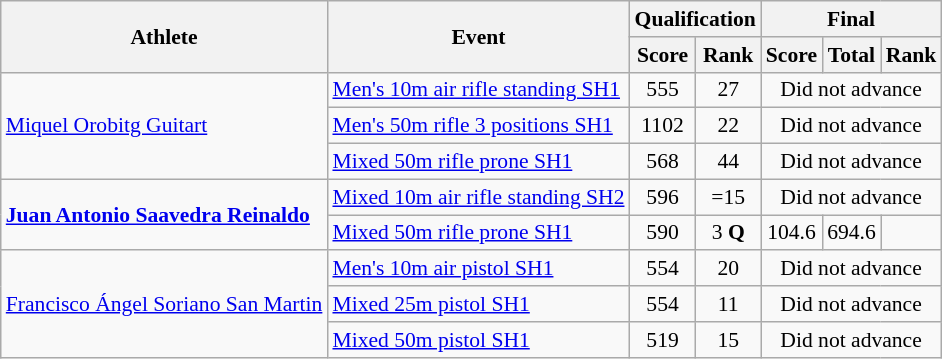<table class=wikitable style="font-size:90%">
<tr>
<th rowspan="2">Athlete</th>
<th rowspan="2">Event</th>
<th colspan="2">Qualification</th>
<th colspan="3">Final</th>
</tr>
<tr>
<th>Score</th>
<th>Rank</th>
<th>Score</th>
<th>Total</th>
<th>Rank</th>
</tr>
<tr align=center>
<td align=left rowspan=3><a href='#'>Miquel Orobitg Guitart</a></td>
<td align=left><a href='#'>Men's 10m air rifle standing SH1</a></td>
<td>555</td>
<td>27</td>
<td colspan=3>Did not advance</td>
</tr>
<tr align=center>
<td align=left><a href='#'>Men's 50m rifle 3 positions SH1</a></td>
<td>1102</td>
<td>22</td>
<td colspan=3>Did not advance</td>
</tr>
<tr align=center>
<td align=left><a href='#'>Mixed 50m rifle prone SH1</a></td>
<td>568</td>
<td>44</td>
<td colspan=3>Did not advance</td>
</tr>
<tr align=center>
<td align=left rowspan=2><strong><a href='#'>Juan Antonio Saavedra Reinaldo</a></strong></td>
<td align=left><a href='#'>Mixed 10m air rifle standing SH2</a></td>
<td>596</td>
<td>=15</td>
<td colspan=3>Did not advance</td>
</tr>
<tr align=center>
<td align=left><a href='#'>Mixed 50m rifle prone SH1</a></td>
<td>590</td>
<td>3 <strong>Q</strong></td>
<td>104.6</td>
<td>694.6</td>
<td></td>
</tr>
<tr align=center>
<td align=left rowspan=3><a href='#'>Francisco Ángel Soriano San Martin</a></td>
<td align=left><a href='#'>Men's 10m air pistol SH1</a></td>
<td>554</td>
<td>20</td>
<td colspan=3>Did not advance</td>
</tr>
<tr align=center>
<td align=left><a href='#'>Mixed 25m pistol SH1</a></td>
<td>554</td>
<td>11</td>
<td colspan=3>Did not advance</td>
</tr>
<tr align=center>
<td align=left><a href='#'>Mixed 50m pistol SH1</a></td>
<td>519</td>
<td>15</td>
<td colspan=3>Did not advance</td>
</tr>
</table>
